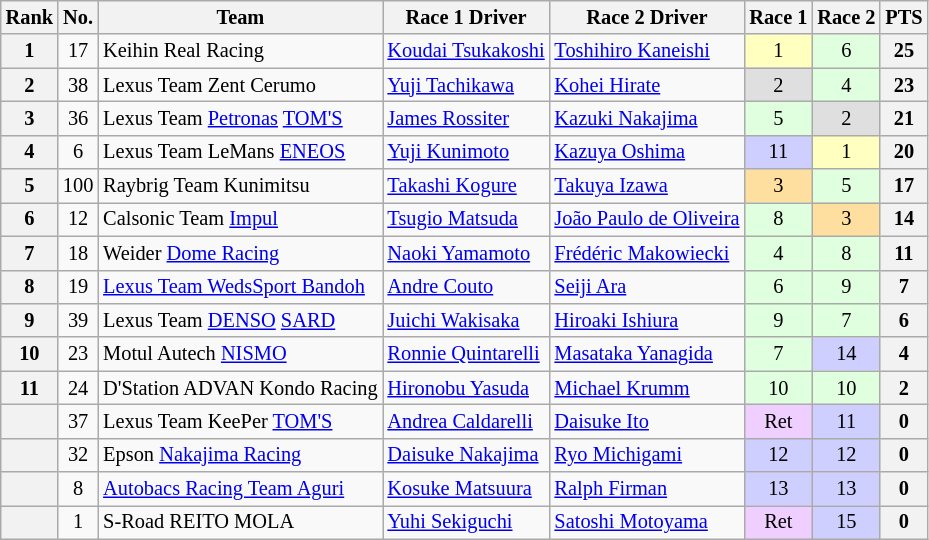<table class="wikitable" style="font-size:85%; text-align:center">
<tr>
<th>Rank</th>
<th>No.</th>
<th>Team</th>
<th>Race 1 Driver</th>
<th>Race 2 Driver</th>
<th>Race 1</th>
<th>Race 2</th>
<th>PTS</th>
</tr>
<tr>
<th>1</th>
<td>17</td>
<td align="left">Keihin Real Racing</td>
<td align="left"> <a href='#'>Koudai Tsukakoshi</a></td>
<td align="left"> <a href='#'>Toshihiro Kaneishi</a></td>
<td style="background:#FFFFBF;">1</td>
<td style="background:#DFFFDF;">6</td>
<th>25</th>
</tr>
<tr>
<th>2</th>
<td>38</td>
<td align="left">Lexus Team Zent Cerumo</td>
<td align="left"> <a href='#'>Yuji Tachikawa</a></td>
<td align="left"> <a href='#'>Kohei Hirate</a></td>
<td style="background:#DFDFDF;">2</td>
<td style="background:#DFFFDF;">4</td>
<th>23</th>
</tr>
<tr>
<th>3</th>
<td>36</td>
<td align="left">Lexus Team <a href='#'>Petronas</a> <a href='#'>TOM'S</a></td>
<td align="left"> <a href='#'>James Rossiter</a></td>
<td align="left"> <a href='#'>Kazuki Nakajima</a></td>
<td style="background:#DFFFDF;">5</td>
<td style="background:#DFDFDF;">2</td>
<th>21</th>
</tr>
<tr>
<th>4</th>
<td>6</td>
<td align="left">Lexus Team LeMans <a href='#'>ENEOS</a></td>
<td align="left"> <a href='#'>Yuji Kunimoto</a></td>
<td align="left"> <a href='#'>Kazuya Oshima</a></td>
<td style="background:#CFCFFF;">11</td>
<td style="background:#FFFFBF;">1</td>
<th>20</th>
</tr>
<tr>
<th>5</th>
<td>100</td>
<td align="left">Raybrig Team Kunimitsu</td>
<td align="left"> <a href='#'>Takashi Kogure</a></td>
<td align="left"> <a href='#'>Takuya Izawa</a></td>
<td style="background:#FFDF9F;">3</td>
<td style="background:#DFFFDF;">5</td>
<th>17</th>
</tr>
<tr>
<th>6</th>
<td>12</td>
<td align="left">Calsonic Team <a href='#'>Impul</a></td>
<td align="left"> <a href='#'>Tsugio Matsuda</a></td>
<td align="left"> <a href='#'>João Paulo de Oliveira</a></td>
<td style="background:#DFFFDF;">8</td>
<td style="background:#FFDF9F;">3</td>
<th>14</th>
</tr>
<tr>
<th>7</th>
<td>18</td>
<td align="left">Weider <a href='#'>Dome Racing</a></td>
<td align="left"> <a href='#'>Naoki Yamamoto</a></td>
<td align="left"> <a href='#'>Frédéric Makowiecki</a></td>
<td style="background:#DFFFDF;">4</td>
<td style="background:#DFFFDF;">8</td>
<th>11</th>
</tr>
<tr>
<th>8</th>
<td>19</td>
<td align="left"><a href='#'>Lexus Team WedsSport Bandoh</a></td>
<td align="left"> <a href='#'>Andre Couto</a></td>
<td align="left"> <a href='#'>Seiji Ara</a></td>
<td style="background:#DFFFDF;">6</td>
<td style="background:#DFFFDF;">9</td>
<th>7</th>
</tr>
<tr>
<th>9</th>
<td>39</td>
<td align="left">Lexus Team <a href='#'>DENSO</a> <a href='#'>SARD</a></td>
<td align="left"> <a href='#'>Juichi Wakisaka</a></td>
<td align="left"> <a href='#'>Hiroaki Ishiura</a></td>
<td style="background:#DFFFDF;">9</td>
<td style="background:#DFFFDF;">7</td>
<th>6</th>
</tr>
<tr>
<th>10</th>
<td>23</td>
<td align="left">Motul Autech <a href='#'>NISMO</a></td>
<td align="left"> <a href='#'>Ronnie Quintarelli</a></td>
<td align="left"> <a href='#'>Masataka Yanagida</a></td>
<td style="background:#DFFFDF;">7</td>
<td style="background:#CFCFFF;">14</td>
<th>4</th>
</tr>
<tr>
<th>11</th>
<td>24</td>
<td align="left">D'Station ADVAN Kondo Racing</td>
<td align="left"> <a href='#'>Hironobu Yasuda</a></td>
<td align="left"> <a href='#'>Michael Krumm</a></td>
<td style="background:#DFFFDF;">10</td>
<td style="background:#DFFFDF;">10</td>
<th>2</th>
</tr>
<tr>
<th></th>
<td>37</td>
<td align="left">Lexus Team KeePer <a href='#'>TOM'S</a></td>
<td align="left"> <a href='#'>Andrea Caldarelli</a></td>
<td align="left"> <a href='#'>Daisuke Ito</a></td>
<td style="background:#EFCFFF;">Ret</td>
<td style="background:#CFCFFF;">11</td>
<th>0</th>
</tr>
<tr>
<th></th>
<td>32</td>
<td align="left">Epson <a href='#'>Nakajima Racing</a></td>
<td align="left"> <a href='#'>Daisuke Nakajima</a></td>
<td align="left"> <a href='#'>Ryo Michigami</a></td>
<td style="background:#CFCFFF;">12</td>
<td style="background:#CFCFFF;">12</td>
<th>0</th>
</tr>
<tr>
<th></th>
<td>8</td>
<td align="left"><a href='#'>Autobacs Racing Team Aguri</a></td>
<td align="left"> <a href='#'>Kosuke Matsuura</a></td>
<td align="left"> <a href='#'>Ralph Firman</a></td>
<td style="background:#CFCFFF;">13</td>
<td style="background:#CFCFFF;">13</td>
<th>0</th>
</tr>
<tr>
<th></th>
<td>1</td>
<td align="left">S-Road REITO MOLA</td>
<td align="left"> <a href='#'>Yuhi Sekiguchi</a></td>
<td align="left"> <a href='#'>Satoshi Motoyama</a></td>
<td style="background:#EFCFFF;">Ret</td>
<td style="background:#CFCFFF;">15</td>
<th>0</th>
</tr>
</table>
